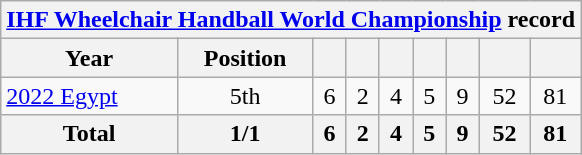<table class="wikitable" style="text-align: center;">
<tr>
<th colspan=10><a href='#'>IHF Wheelchair Handball World Championship</a> record</th>
</tr>
<tr>
<th>Year</th>
<th>Position</th>
<th></th>
<th></th>
<th></th>
<th></th>
<th></th>
<th></th>
<th></th>
</tr>
<tr>
<td align=left> <a href='#'>2022 Egypt</a></td>
<td>5th</td>
<td>6</td>
<td>2</td>
<td>4</td>
<td>5</td>
<td>9</td>
<td>52</td>
<td>81</td>
</tr>
<tr>
<th>Total</th>
<th>1/1</th>
<th>6</th>
<th>2</th>
<th>4</th>
<th>5</th>
<th>9</th>
<th>52</th>
<th>81</th>
</tr>
</table>
